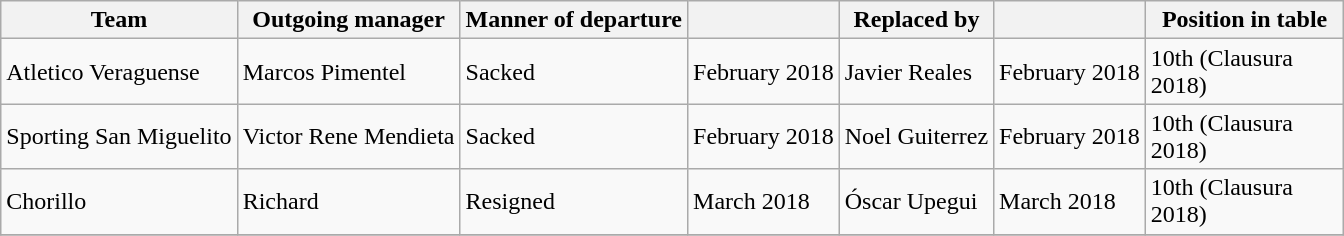<table class="wikitable">
<tr>
<th>Team</th>
<th>Outgoing manager</th>
<th>Manner of departure</th>
<th></th>
<th>Replaced by</th>
<th></th>
<th width=125px>Position in table</th>
</tr>
<tr>
<td>Atletico Veraguense</td>
<td> Marcos Pimentel</td>
<td>Sacked</td>
<td>February 2018</td>
<td> Javier Reales</td>
<td>February 2018</td>
<td>10th (Clausura 2018)</td>
</tr>
<tr>
<td>Sporting San Miguelito</td>
<td> Victor Rene Mendieta</td>
<td>Sacked</td>
<td>February 2018</td>
<td> Noel Guiterrez</td>
<td>February 2018</td>
<td>10th (Clausura 2018)</td>
</tr>
<tr>
<td>Chorillo</td>
<td> Richard</td>
<td>Resigned</td>
<td>March 2018</td>
<td> Óscar Upegui</td>
<td>March 2018</td>
<td>10th (Clausura 2018)</td>
</tr>
<tr>
</tr>
</table>
